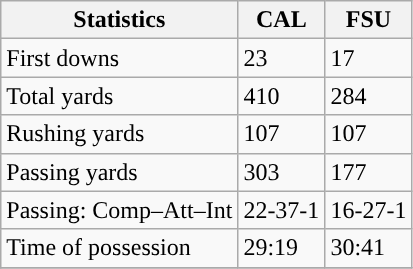<table class="wikitable" style="float: left;">
<tr>
<th>Statistics</th>
<th>CAL</th>
<th>FSU</th>
</tr>
<tr>
<td>First downs</td>
<td>23</td>
<td>17</td>
</tr>
<tr>
<td>Total yards</td>
<td>410</td>
<td>284</td>
</tr>
<tr>
<td>Rushing yards</td>
<td>107</td>
<td>107</td>
</tr>
<tr>
<td>Passing yards</td>
<td>303</td>
<td>177</td>
</tr>
<tr>
<td>Passing: Comp–Att–Int</td>
<td>22-37-1</td>
<td>16-27-1</td>
</tr>
<tr>
<td>Time of possession</td>
<td>29:19</td>
<td>30:41</td>
</tr>
<tr>
</tr>
</table>
